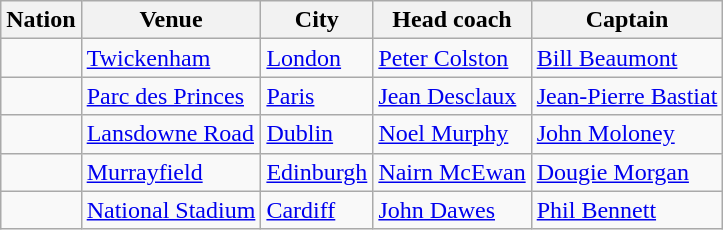<table class="wikitable">
<tr>
<th>Nation</th>
<th>Venue</th>
<th>City</th>
<th>Head coach</th>
<th>Captain</th>
</tr>
<tr>
<td></td>
<td><a href='#'>Twickenham</a></td>
<td><a href='#'>London</a></td>
<td><a href='#'>Peter Colston</a></td>
<td><a href='#'>Bill Beaumont</a></td>
</tr>
<tr>
<td></td>
<td><a href='#'>Parc des Princes</a></td>
<td><a href='#'>Paris</a></td>
<td><a href='#'>Jean Desclaux</a></td>
<td><a href='#'>Jean-Pierre Bastiat</a></td>
</tr>
<tr>
<td></td>
<td><a href='#'>Lansdowne Road</a></td>
<td><a href='#'>Dublin</a></td>
<td><a href='#'>Noel Murphy</a></td>
<td><a href='#'>John Moloney</a></td>
</tr>
<tr>
<td></td>
<td><a href='#'>Murrayfield</a></td>
<td><a href='#'>Edinburgh</a></td>
<td><a href='#'>Nairn McEwan</a></td>
<td><a href='#'>Dougie Morgan</a></td>
</tr>
<tr>
<td></td>
<td><a href='#'>National Stadium</a></td>
<td><a href='#'>Cardiff</a></td>
<td><a href='#'>John Dawes</a></td>
<td><a href='#'>Phil Bennett</a></td>
</tr>
</table>
